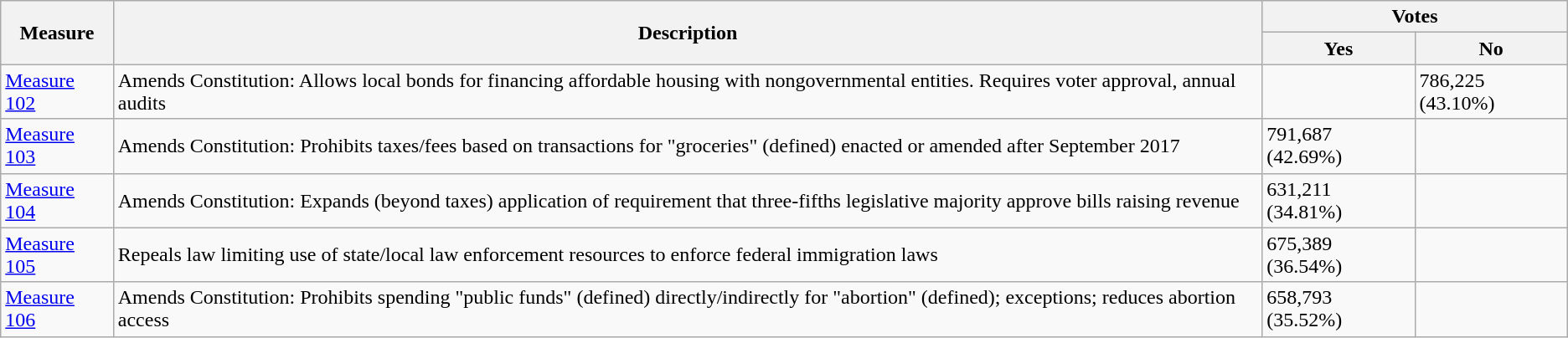<table class="wikitable">
<tr>
<th rowspan="2">Measure</th>
<th rowspan="2">Description</th>
<th colspan="2">Votes</th>
</tr>
<tr>
<th>Yes</th>
<th>No</th>
</tr>
<tr>
<td><a href='#'>Measure 102</a></td>
<td>Amends Constitution: Allows local bonds for financing affordable housing with nongovernmental entities. Requires voter approval, annual audits</td>
<td></td>
<td>786,225 (43.10%)</td>
</tr>
<tr>
<td><a href='#'>Measure 103</a></td>
<td>Amends Constitution: Prohibits taxes/fees based on transactions for "groceries" (defined) enacted or amended after September 2017</td>
<td>791,687 (42.69%)</td>
<td></td>
</tr>
<tr>
<td><a href='#'>Measure 104</a></td>
<td>Amends Constitution: Expands (beyond taxes) application of requirement that three-fifths legislative majority approve bills raising revenue</td>
<td>631,211 (34.81%)</td>
<td></td>
</tr>
<tr>
<td><a href='#'>Measure 105</a></td>
<td>Repeals law limiting use of state/local law enforcement resources to enforce federal immigration laws</td>
<td>675,389 (36.54%)</td>
<td></td>
</tr>
<tr>
<td><a href='#'>Measure 106</a></td>
<td>Amends Constitution: Prohibits spending "public funds" (defined) directly/indirectly for "abortion" (defined); exceptions; reduces abortion access</td>
<td>658,793 (35.52%)</td>
<td></td>
</tr>
</table>
